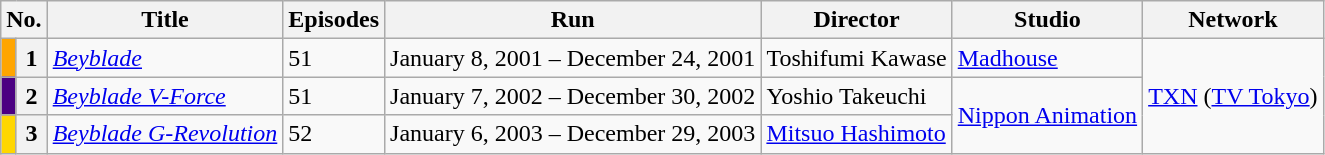<table class="wikitable sortable">
<tr>
<th colspan="2">No.</th>
<th><strong>Title</strong></th>
<th>Episodes</th>
<th>Run</th>
<th>Director</th>
<th>Studio</th>
<th><strong>Network</strong></th>
</tr>
<tr>
<th style="background:orange;"></th>
<th>1</th>
<td><em><a href='#'>Beyblade</a></em></td>
<td>51</td>
<td>January 8, 2001 – December 24, 2001</td>
<td>Toshifumi Kawase</td>
<td><a href='#'>Madhouse</a></td>
<td rowspan="3"><a href='#'>TXN</a> (<a href='#'>TV Tokyo</a>)</td>
</tr>
<tr>
<th style="background:indigo;"></th>
<th>2</th>
<td><em><a href='#'>Beyblade V-Force</a></em></td>
<td>51</td>
<td>January 7, 2002 – December 30, 2002</td>
<td>Yoshio Takeuchi</td>
<td rowspan="2"><a href='#'>Nippon Animation</a></td>
</tr>
<tr>
<th style="background:gold;"></th>
<th>3</th>
<td><em><a href='#'>Beyblade G-Revolution</a></em></td>
<td>52</td>
<td>January 6, 2003 – December 29, 2003</td>
<td><a href='#'>Mitsuo Hashimoto</a></td>
</tr>
</table>
